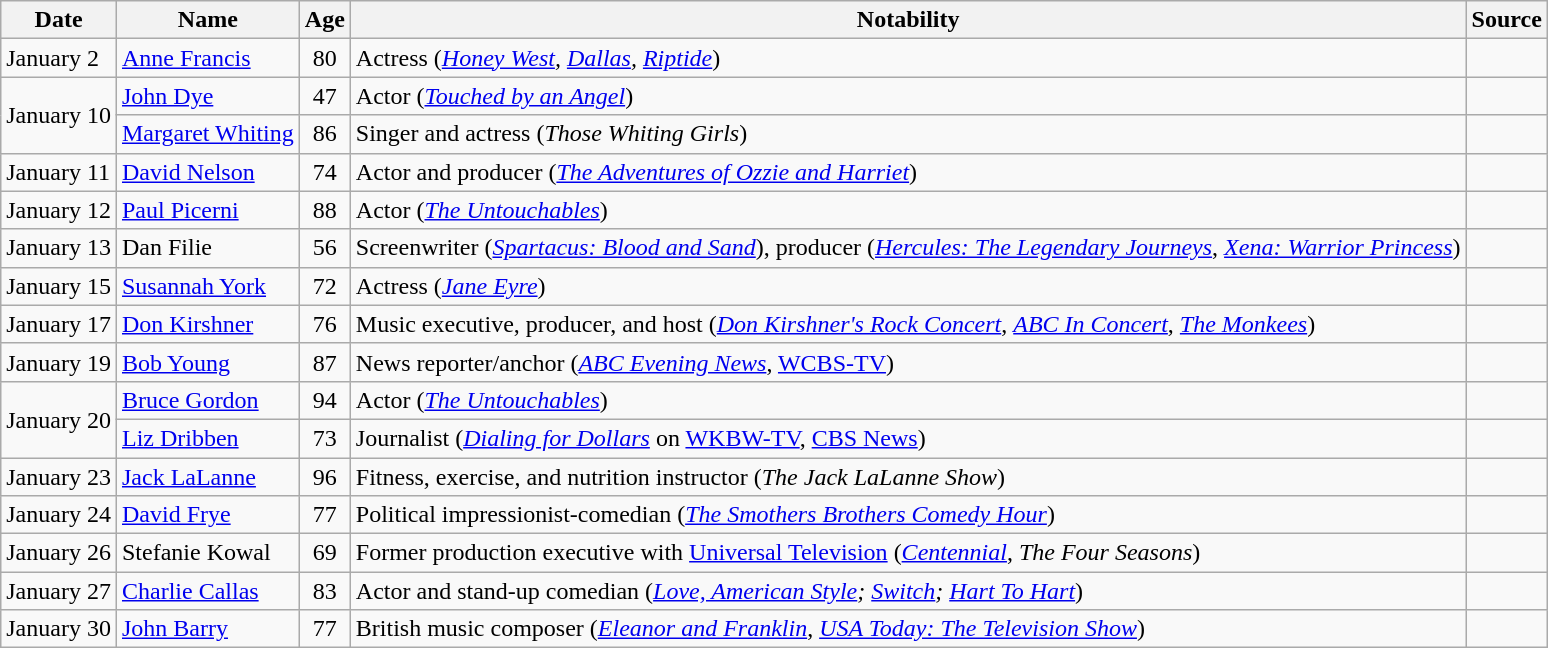<table class="wikitable sortable">
<tr ">
<th>Date</th>
<th>Name</th>
<th>Age</th>
<th>Notability</th>
<th class="unsortable">Source</th>
</tr>
<tr>
<td>January 2</td>
<td><a href='#'>Anne Francis</a></td>
<td style="text-align:center;">80</td>
<td>Actress (<em><a href='#'>Honey West</a>, <a href='#'>Dallas</a>, <a href='#'>Riptide</a></em>)</td>
<td></td>
</tr>
<tr>
<td rowspan="2">January 10</td>
<td><a href='#'>John Dye</a></td>
<td style="text-align:center;">47</td>
<td>Actor (<em><a href='#'>Touched by an Angel</a></em>)</td>
<td></td>
</tr>
<tr>
<td><a href='#'>Margaret Whiting</a></td>
<td style="text-align:center;">86</td>
<td>Singer and actress (<em>Those Whiting Girls</em>)</td>
<td></td>
</tr>
<tr>
<td>January 11</td>
<td><a href='#'>David Nelson</a></td>
<td style="text-align:center;">74</td>
<td>Actor and producer (<em><a href='#'>The Adventures of Ozzie and Harriet</a></em>)</td>
<td></td>
</tr>
<tr>
<td>January 12</td>
<td><a href='#'>Paul Picerni</a></td>
<td style="text-align:center;">88</td>
<td>Actor (<em><a href='#'>The Untouchables</a></em>)</td>
<td></td>
</tr>
<tr>
<td>January 13</td>
<td>Dan Filie</td>
<td style="text-align:center;">56</td>
<td>Screenwriter (<em><a href='#'>Spartacus: Blood and Sand</a></em>), producer (<em><a href='#'>Hercules: The Legendary Journeys</a></em>, <em><a href='#'>Xena: Warrior Princess</a></em>)</td>
<td></td>
</tr>
<tr>
<td>January 15</td>
<td><a href='#'>Susannah York</a></td>
<td style="text-align:center;">72</td>
<td>Actress (<em><a href='#'>Jane Eyre</a></em>)</td>
<td></td>
</tr>
<tr>
<td>January 17</td>
<td><a href='#'>Don Kirshner</a></td>
<td style="text-align:center;">76</td>
<td>Music executive, producer, and host (<em><a href='#'>Don Kirshner's Rock Concert</a></em>, <em><a href='#'>ABC In Concert</a></em>, <em><a href='#'>The Monkees</a></em>)</td>
<td></td>
</tr>
<tr>
<td>January 19</td>
<td><a href='#'>Bob Young</a></td>
<td style="text-align:center;">87</td>
<td>News reporter/anchor (<em><a href='#'>ABC Evening News</a></em>, <a href='#'>WCBS-TV</a>)</td>
<td></td>
</tr>
<tr>
<td rowspan="2">January 20</td>
<td><a href='#'>Bruce Gordon</a></td>
<td style="text-align:center;">94</td>
<td>Actor (<em><a href='#'>The Untouchables</a></em>)</td>
<td></td>
</tr>
<tr>
<td><a href='#'>Liz Dribben</a></td>
<td style="text-align:center;">73</td>
<td>Journalist (<em><a href='#'>Dialing for Dollars</a></em> on <a href='#'>WKBW-TV</a>, <a href='#'>CBS News</a>)</td>
<td></td>
</tr>
<tr>
<td>January 23</td>
<td><a href='#'>Jack LaLanne</a></td>
<td style="text-align:center;">96</td>
<td>Fitness, exercise, and nutrition instructor (<em>The Jack LaLanne Show</em>)</td>
<td></td>
</tr>
<tr>
<td>January 24</td>
<td><a href='#'>David Frye</a></td>
<td style="text-align:center;">77</td>
<td>Political impressionist-comedian (<em><a href='#'>The Smothers Brothers Comedy Hour</a></em>)</td>
<td></td>
</tr>
<tr>
<td>January 26</td>
<td>Stefanie Kowal</td>
<td style="text-align:center;">69</td>
<td>Former production executive with <a href='#'>Universal Television</a> (<em><a href='#'>Centennial</a></em>, <em>The Four Seasons</em>)</td>
<td></td>
</tr>
<tr>
<td>January 27</td>
<td><a href='#'>Charlie Callas</a></td>
<td style="text-align:center;">83</td>
<td>Actor and stand-up comedian (<em><a href='#'>Love, American Style</a>; <a href='#'>Switch</a>; <a href='#'>Hart To Hart</a></em>)</td>
<td></td>
</tr>
<tr>
<td>January 30</td>
<td><a href='#'>John Barry</a></td>
<td style="text-align:center;">77</td>
<td>British music composer (<em><a href='#'>Eleanor and Franklin</a></em>, <em><a href='#'>USA Today: The Television Show</a></em>)</td>
<td></td>
</tr>
</table>
